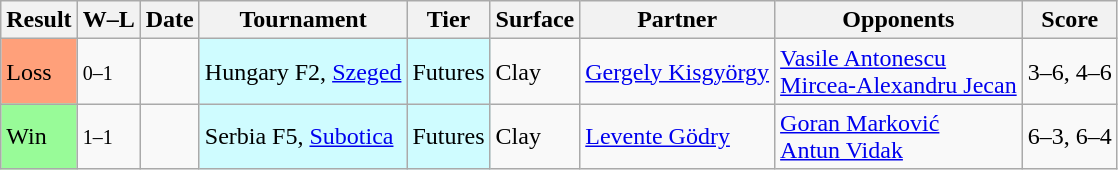<table class="sortable wikitable">
<tr>
<th>Result</th>
<th class="unsortable">W–L</th>
<th>Date</th>
<th>Tournament</th>
<th>Tier</th>
<th>Surface</th>
<th>Partner</th>
<th>Opponents</th>
<th class="unsortable">Score</th>
</tr>
<tr>
<td bgcolor=FFA07A>Loss</td>
<td><small>0–1</small></td>
<td></td>
<td style="background:#cffcff;">Hungary F2, <a href='#'>Szeged</a></td>
<td style="background:#cffcff;">Futures</td>
<td>Clay</td>
<td> <a href='#'>Gergely Kisgyörgy</a></td>
<td> <a href='#'>Vasile Antonescu</a><br> <a href='#'>Mircea-Alexandru Jecan</a></td>
<td>3–6, 4–6</td>
</tr>
<tr>
<td bgcolor=98FB98>Win</td>
<td><small>1–1</small></td>
<td></td>
<td style="background:#cffcff;">Serbia F5, <a href='#'>Subotica</a></td>
<td style="background:#cffcff;">Futures</td>
<td>Clay</td>
<td> <a href='#'>Levente Gödry</a></td>
<td> <a href='#'>Goran Marković</a><br> <a href='#'>Antun Vidak</a></td>
<td>6–3, 6–4</td>
</tr>
</table>
